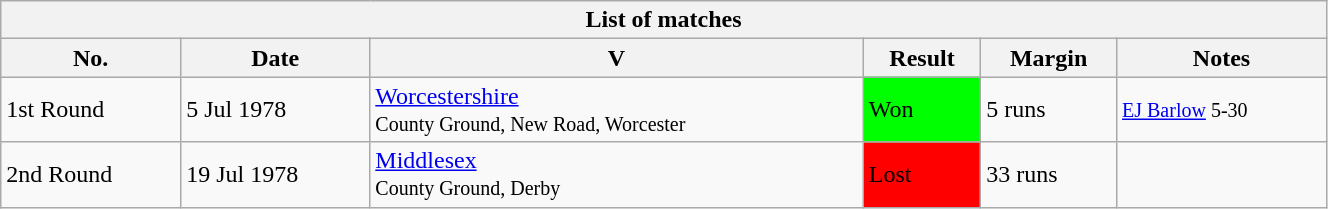<table class="wikitable" width="70%">
<tr>
<th bgcolor="#efefef" colspan=6>List of matches</th>
</tr>
<tr bgcolor="#efefef">
<th>No.</th>
<th>Date</th>
<th>V</th>
<th>Result</th>
<th>Margin</th>
<th>Notes</th>
</tr>
<tr>
<td>1st Round</td>
<td>5 Jul 1978</td>
<td><a href='#'>Worcestershire</a><br><small>County Ground, New Road, Worcester </small></td>
<td bgcolor="#00FF00">Won</td>
<td>5 runs</td>
<td><small><a href='#'>EJ Barlow</a> 5-30 </small></td>
</tr>
<tr>
<td>2nd Round</td>
<td>19 Jul 1978</td>
<td><a href='#'>Middlesex</a> <br><small>County Ground, Derby </small></td>
<td bgcolor="#FF0000">Lost</td>
<td>33 runs</td>
<td></td>
</tr>
</table>
